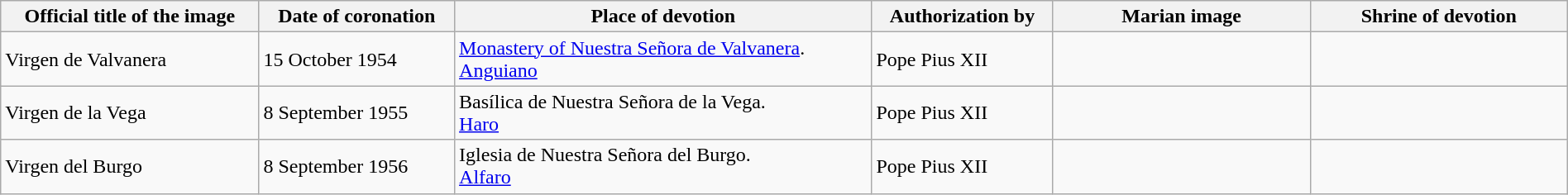<table class="wikitable sortable" width="100%">
<tr>
<th>Official title of the image</th>
<th data-sort-type="date">Date of coronation</th>
<th>Place of devotion</th>
<th>Authorization by</th>
<th width=200px class=unsortable>Marian image</th>
<th width=200px class=unsortable>Shrine of devotion</th>
</tr>
<tr>
<td>Virgen de Valvanera</td>
<td>15 October 1954</td>
<td><a href='#'>Monastery of Nuestra Señora de Valvanera</a>.<br><a href='#'>Anguiano</a></td>
<td>Pope Pius XII</td>
<td></td>
<td></td>
</tr>
<tr>
<td>Virgen de la Vega</td>
<td>8 September 1955</td>
<td>Basílica de Nuestra Señora de la Vega.<br><a href='#'>Haro</a></td>
<td>Pope Pius XII</td>
<td></td>
<td></td>
</tr>
<tr>
<td>Virgen del Burgo</td>
<td>8 September 1956</td>
<td>Iglesia de Nuestra Señora del Burgo.<br><a href='#'>Alfaro</a></td>
<td>Pope Pius XII</td>
<td></td>
<td></td>
</tr>
</table>
